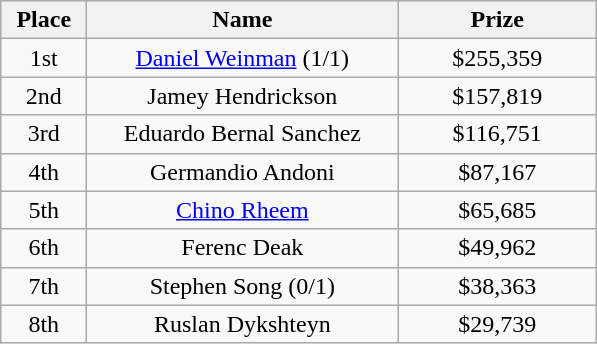<table class="wikitable">
<tr>
<th width="50">Place</th>
<th width="200">Name</th>
<th width="125">Prize</th>
</tr>
<tr>
<td align = "center">1st</td>
<td align = "center"> <a href='#'>Daniel Weinman</a> (1/1)</td>
<td align = "center">$255,359</td>
</tr>
<tr>
<td align = "center">2nd</td>
<td align = "center"> Jamey Hendrickson</td>
<td align = "center">$157,819</td>
</tr>
<tr>
<td align = "center">3rd</td>
<td align = "center"> Eduardo Bernal Sanchez</td>
<td align = "center">$116,751</td>
</tr>
<tr>
<td align = "center">4th</td>
<td align = "center"> Germandio Andoni</td>
<td align = "center">$87,167</td>
</tr>
<tr>
<td align = "center">5th</td>
<td align = "center"> <a href='#'>Chino Rheem</a></td>
<td align = "center">$65,685</td>
</tr>
<tr>
<td align = "center">6th</td>
<td align = "center"> Ferenc Deak</td>
<td align = "center">$49,962</td>
</tr>
<tr>
<td align = "center">7th</td>
<td align = "center"> Stephen Song (0/1)</td>
<td align = "center">$38,363</td>
</tr>
<tr>
<td align = "center">8th</td>
<td align = "center"> Ruslan Dykshteyn</td>
<td align = "center">$29,739</td>
</tr>
</table>
